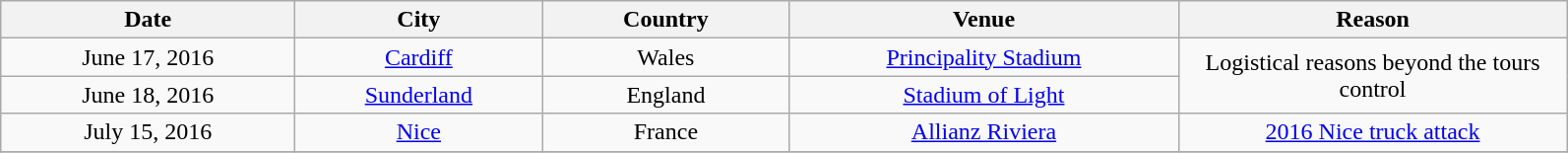<table class="wikitable" style="text-align:center;">
<tr>
<th scope="col" style="width:12em;">Date</th>
<th scope="col" style="width:10em;">City</th>
<th scope="col" style="width:10em;">Country</th>
<th scope="col" style="width:16em;">Venue</th>
<th scope="col" style="width:16em;">Reason</th>
</tr>
<tr>
<td>June 17, 2016</td>
<td><a href='#'>Cardiff</a></td>
<td>Wales</td>
<td><a href='#'>Principality Stadium</a></td>
<td rowspan="2">Logistical reasons beyond the tours control </td>
</tr>
<tr>
<td>June 18, 2016</td>
<td><a href='#'>Sunderland</a></td>
<td>England</td>
<td><a href='#'>Stadium of Light</a></td>
</tr>
<tr>
<td>July 15, 2016</td>
<td><a href='#'>Nice</a></td>
<td>France</td>
<td><a href='#'>Allianz Riviera</a></td>
<td><a href='#'>2016 Nice truck attack</a></td>
</tr>
<tr>
</tr>
</table>
